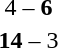<table style="text-align:center">
<tr>
<th width=200></th>
<th width=100></th>
<th width=200></th>
</tr>
<tr>
<td align=right></td>
<td>4 – <strong>6</strong></td>
<td align=left><strong></strong></td>
</tr>
<tr>
<td align=right><strong></strong></td>
<td><strong>14</strong> – 3</td>
<td align=left></td>
</tr>
</table>
